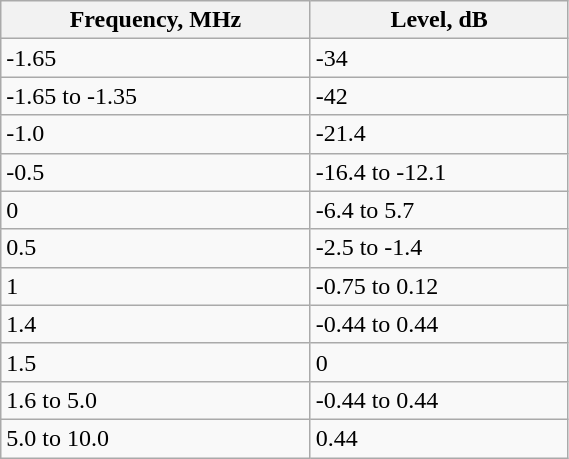<table class="wikitable" width="30%">
<tr>
<th style="width:10%">Frequency, MHz</th>
<th style="width:10%">Level, dB</th>
</tr>
<tr>
<td>-1.65</td>
<td>-34</td>
</tr>
<tr>
<td>-1.65 to -1.35</td>
<td>-42</td>
</tr>
<tr>
<td>-1.0</td>
<td>-21.4</td>
</tr>
<tr>
<td>-0.5</td>
<td>-16.4 to -12.1</td>
</tr>
<tr>
<td>0</td>
<td>-6.4 to 5.7</td>
</tr>
<tr>
<td>0.5</td>
<td>-2.5 to -1.4</td>
</tr>
<tr>
<td>1</td>
<td>-0.75 to 0.12</td>
</tr>
<tr>
<td>1.4</td>
<td>-0.44 to 0.44</td>
</tr>
<tr>
<td>1.5</td>
<td>0</td>
</tr>
<tr>
<td>1.6 to 5.0</td>
<td>-0.44 to 0.44</td>
</tr>
<tr>
<td>5.0 to 10.0</td>
<td>0.44</td>
</tr>
</table>
